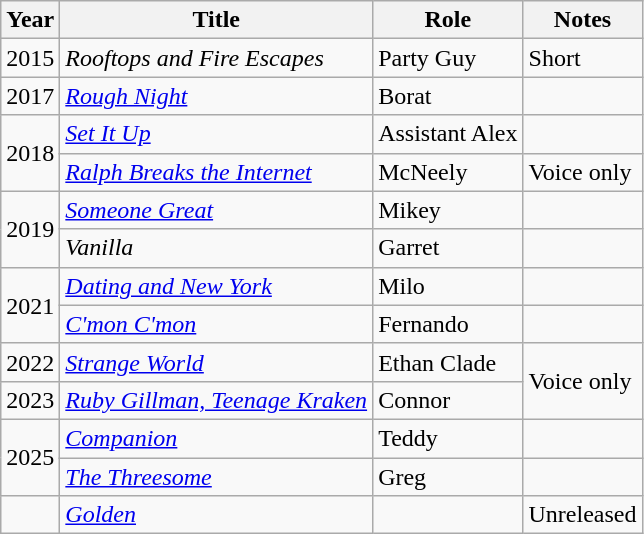<table class="wikitable">
<tr>
<th>Year</th>
<th>Title</th>
<th>Role</th>
<th>Notes</th>
</tr>
<tr>
<td>2015</td>
<td><em>Rooftops and Fire Escapes</em></td>
<td>Party Guy</td>
<td>Short</td>
</tr>
<tr>
<td>2017</td>
<td><em><a href='#'>Rough Night</a></em></td>
<td>Borat</td>
<td></td>
</tr>
<tr>
<td rowspan=2>2018</td>
<td><em><a href='#'>Set It Up</a></em></td>
<td>Assistant Alex</td>
<td></td>
</tr>
<tr>
<td><em><a href='#'>Ralph Breaks the Internet</a></em></td>
<td>McNeely</td>
<td>Voice only</td>
</tr>
<tr>
<td rowspan=2>2019</td>
<td><em><a href='#'>Someone Great</a></em></td>
<td>Mikey</td>
<td></td>
</tr>
<tr>
<td><em>Vanilla</em></td>
<td>Garret</td>
<td></td>
</tr>
<tr>
<td rowspan=2>2021</td>
<td><em><a href='#'>Dating and New York</a></em></td>
<td>Milo</td>
<td></td>
</tr>
<tr>
<td><em><a href='#'>C'mon C'mon</a></em></td>
<td>Fernando</td>
<td></td>
</tr>
<tr>
<td>2022</td>
<td><em><a href='#'>Strange World</a></em></td>
<td>Ethan Clade</td>
<td rowspan=2>Voice only</td>
</tr>
<tr>
<td>2023</td>
<td><em><a href='#'>Ruby Gillman, Teenage Kraken</a></em></td>
<td>Connor</td>
</tr>
<tr>
<td rowspan=2>2025</td>
<td><em><a href='#'>Companion</a></em></td>
<td>Teddy</td>
<td></td>
</tr>
<tr>
<td><em><a href='#'>The Threesome</a></em></td>
<td>Greg</td>
<td></td>
</tr>
<tr>
<td></td>
<td><em><a href='#'>Golden</a></em></td>
<td></td>
<td>Unreleased</td>
</tr>
</table>
